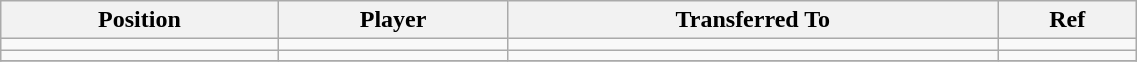<table class="wikitable sortable" style="width:60%; text-align:center; font-size:100%; text-align:left;">
<tr>
<th><strong>Position</strong></th>
<th><strong>Player</strong></th>
<th><strong>Transferred To</strong></th>
<th><strong>Ref</strong></th>
</tr>
<tr>
<td></td>
<td></td>
<td></td>
<td></td>
</tr>
<tr>
<td></td>
<td></td>
<td></td>
<td></td>
</tr>
<tr>
</tr>
</table>
